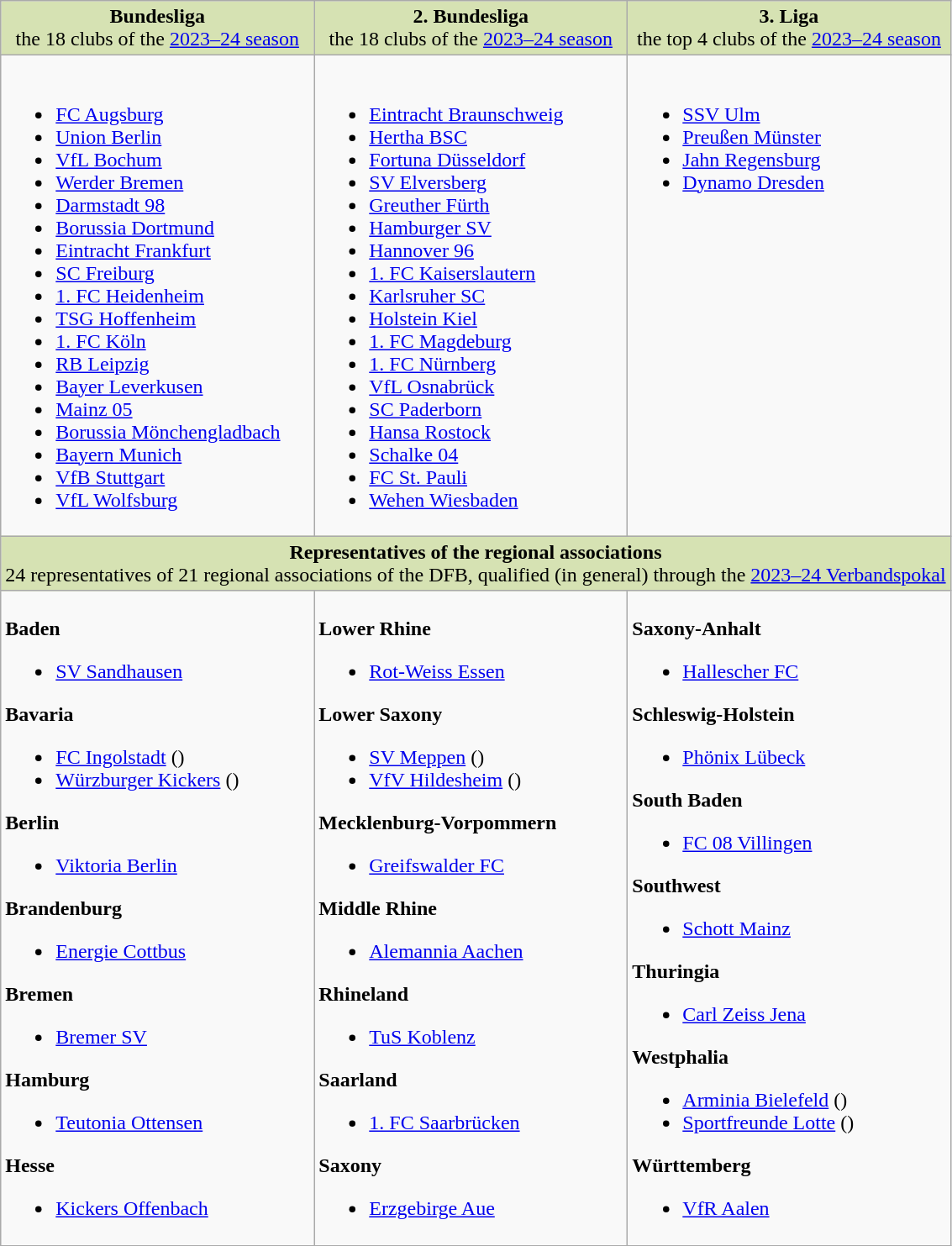<table class="wikitable">
<tr style="background:#D6E2B3; text-align:center; vertical-align:top;">
<td style="width:33%"><strong>Bundesliga</strong><br>the 18 clubs of the <a href='#'>2023–24 season</a></td>
<td style="width:33%"><strong>2. Bundesliga</strong><br>the 18 clubs of the <a href='#'>2023–24 season</a></td>
<td style="width:34%"><strong>3. Liga</strong><br>the top 4 clubs of the <a href='#'>2023–24 season</a></td>
</tr>
<tr style="vertical-align:top">
<td><br><ul><li><a href='#'>FC Augsburg</a></li><li><a href='#'>Union Berlin</a></li><li><a href='#'>VfL Bochum</a></li><li><a href='#'>Werder Bremen</a></li><li><a href='#'>Darmstadt 98</a></li><li><a href='#'>Borussia Dortmund</a></li><li><a href='#'>Eintracht Frankfurt</a></li><li><a href='#'>SC Freiburg</a></li><li><a href='#'>1. FC Heidenheim</a></li><li><a href='#'>TSG Hoffenheim</a></li><li><a href='#'>1. FC Köln</a></li><li><a href='#'>RB Leipzig</a></li><li><a href='#'>Bayer Leverkusen</a></li><li><a href='#'>Mainz 05</a></li><li><a href='#'>Borussia Mönchengladbach</a></li><li><a href='#'>Bayern Munich</a></li><li><a href='#'>VfB Stuttgart</a></li><li><a href='#'>VfL Wolfsburg</a></li></ul></td>
<td><br><ul><li><a href='#'>Eintracht Braunschweig</a></li><li><a href='#'>Hertha BSC</a></li><li><a href='#'>Fortuna Düsseldorf</a></li><li><a href='#'>SV Elversberg</a></li><li><a href='#'>Greuther Fürth</a></li><li><a href='#'>Hamburger SV</a></li><li><a href='#'>Hannover 96</a></li><li><a href='#'>1. FC Kaiserslautern</a></li><li><a href='#'>Karlsruher SC</a></li><li><a href='#'>Holstein Kiel</a></li><li><a href='#'>1. FC Magdeburg</a></li><li><a href='#'>1. FC Nürnberg</a></li><li><a href='#'>VfL Osnabrück</a></li><li><a href='#'>SC Paderborn</a></li><li><a href='#'>Hansa Rostock</a></li><li><a href='#'>Schalke 04</a></li><li><a href='#'>FC St. Pauli</a></li><li><a href='#'>Wehen Wiesbaden</a></li></ul></td>
<td><br><ul><li><a href='#'>SSV Ulm</a></li><li><a href='#'>Preußen Münster</a></li><li><a href='#'>Jahn Regensburg</a></li><li><a href='#'>Dynamo Dresden</a></li></ul></td>
</tr>
<tr style="background:#D6E2B3; text-align:center;">
<td colspan="3"><strong>Representatives of the regional associations</strong><br>24 representatives of 21 regional associations of the DFB, qualified (in general) through the <a href='#'>2023–24 Verbandspokal</a></td>
</tr>
<tr style="vertical-align:top">
<td><br><strong>Baden</strong><ul><li><a href='#'>SV Sandhausen</a></li></ul><strong>Bavaria</strong><ul><li><a href='#'>FC Ingolstadt</a> ()</li><li><a href='#'>Würzburger Kickers</a> ()</li></ul><strong>Berlin</strong><ul><li><a href='#'>Viktoria Berlin</a></li></ul><strong>Brandenburg</strong><ul><li><a href='#'>Energie Cottbus</a></li></ul><strong>Bremen</strong><ul><li><a href='#'>Bremer SV</a></li></ul><strong>Hamburg</strong><ul><li><a href='#'>Teutonia Ottensen</a></li></ul><strong>Hesse</strong><ul><li><a href='#'>Kickers Offenbach</a></li></ul></td>
<td><br><strong>Lower Rhine</strong><ul><li><a href='#'>Rot-Weiss Essen</a></li></ul><strong>Lower Saxony</strong><ul><li><a href='#'>SV Meppen</a> ()</li><li><a href='#'>VfV Hildesheim</a> ()</li></ul><strong>Mecklenburg-Vorpommern</strong><ul><li><a href='#'>Greifswalder FC</a></li></ul><strong>Middle Rhine</strong><ul><li><a href='#'>Alemannia Aachen</a></li></ul><strong>Rhineland</strong><ul><li><a href='#'>TuS Koblenz</a></li></ul><strong>Saarland</strong><ul><li><a href='#'>1. FC Saarbrücken</a></li></ul><strong>Saxony</strong><ul><li><a href='#'>Erzgebirge Aue</a></li></ul></td>
<td><br><strong>Saxony-Anhalt</strong><ul><li><a href='#'>Hallescher FC</a></li></ul><strong>Schleswig-Holstein</strong><ul><li><a href='#'>Phönix Lübeck</a></li></ul><strong>South Baden</strong><ul><li><a href='#'>FC 08 Villingen</a></li></ul><strong>Southwest</strong><ul><li><a href='#'>Schott Mainz</a></li></ul><strong>Thuringia</strong><ul><li><a href='#'>Carl Zeiss Jena</a></li></ul><strong>Westphalia</strong><ul><li><a href='#'>Arminia Bielefeld</a> ()</li><li><a href='#'>Sportfreunde Lotte</a> ()</li></ul><strong>Württemberg</strong><ul><li><a href='#'>VfR Aalen</a></li></ul></td>
</tr>
</table>
